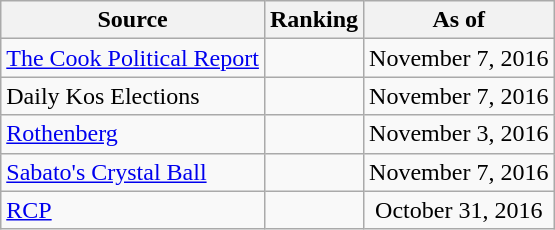<table class="wikitable" style="text-align:center">
<tr>
<th>Source</th>
<th>Ranking</th>
<th>As of</th>
</tr>
<tr>
<td align=left><a href='#'>The Cook Political Report</a></td>
<td></td>
<td>November 7, 2016</td>
</tr>
<tr>
<td align=left>Daily Kos Elections</td>
<td></td>
<td>November 7, 2016</td>
</tr>
<tr>
<td align=left><a href='#'>Rothenberg</a></td>
<td></td>
<td>November 3, 2016</td>
</tr>
<tr>
<td align=left><a href='#'>Sabato's Crystal Ball</a></td>
<td></td>
<td>November 7, 2016</td>
</tr>
<tr>
<td align="left"><a href='#'>RCP</a></td>
<td></td>
<td>October 31, 2016</td>
</tr>
</table>
